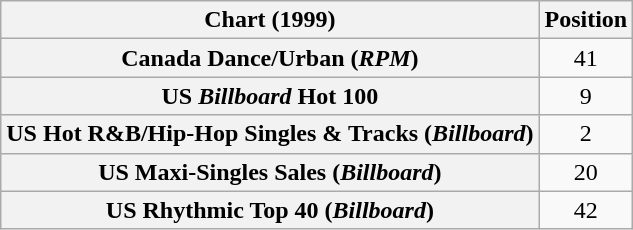<table class="wikitable sortable plainrowheaders" style="text-align:center">
<tr>
<th>Chart (1999)</th>
<th>Position</th>
</tr>
<tr>
<th scope="row">Canada Dance/Urban (<em>RPM</em>)</th>
<td>41</td>
</tr>
<tr>
<th scope="row">US <em>Billboard</em> Hot 100</th>
<td>9</td>
</tr>
<tr>
<th scope="row">US Hot R&B/Hip-Hop Singles & Tracks (<em>Billboard</em>)</th>
<td>2</td>
</tr>
<tr>
<th scope="row">US Maxi-Singles Sales (<em>Billboard</em>)</th>
<td>20</td>
</tr>
<tr>
<th scope="row">US Rhythmic Top 40 (<em>Billboard</em>)</th>
<td>42</td>
</tr>
</table>
